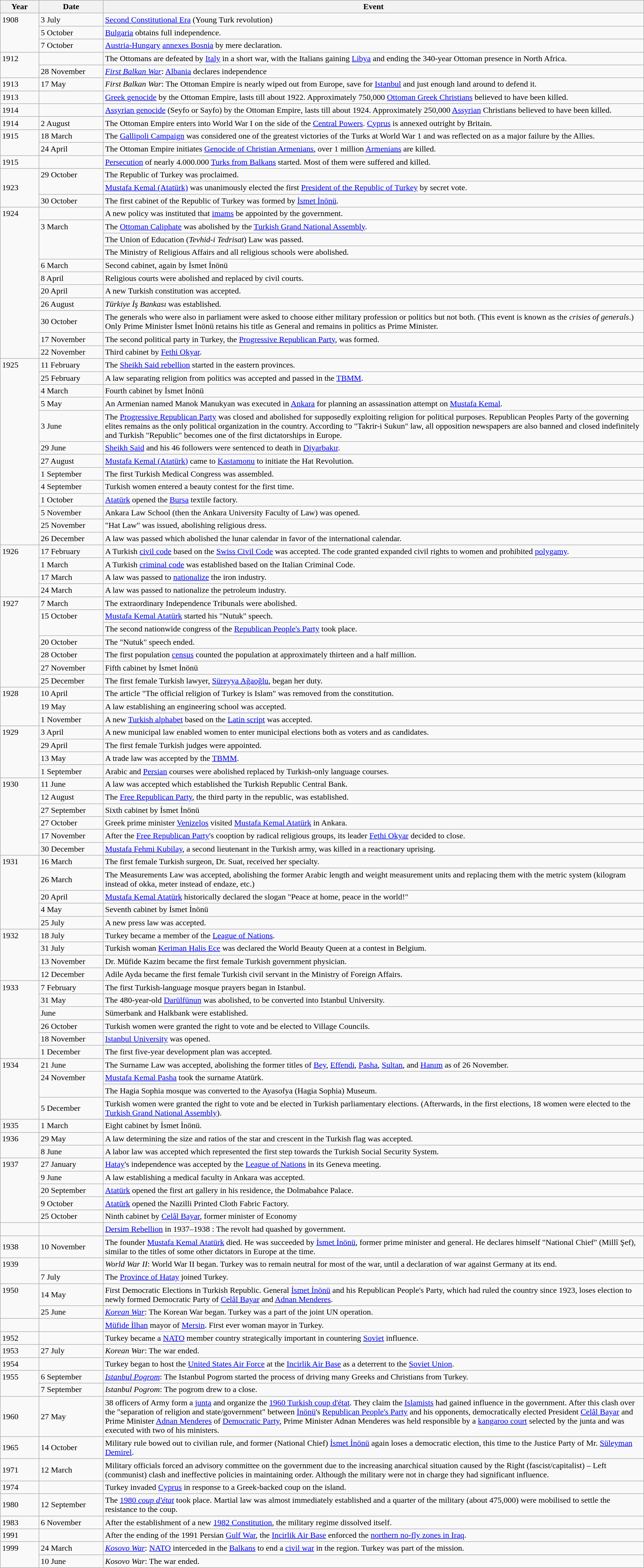<table class="wikitable" width="100%">
<tr>
<th style="width:6%">Year</th>
<th style="width:10%">Date</th>
<th>Event</th>
</tr>
<tr>
<td rowspan="3" valign="top">1908</td>
<td>3 July</td>
<td><a href='#'>Second Constitutional Era</a> (Young Turk revolution)</td>
</tr>
<tr>
<td>5 October</td>
<td><a href='#'>Bulgaria</a> obtains full independence.</td>
</tr>
<tr>
<td>7 October</td>
<td><a href='#'>Austria-Hungary</a> <a href='#'>annexes Bosnia</a> by mere declaration.</td>
</tr>
<tr>
<td rowspan="2" valign="top">1912</td>
<td></td>
<td>The Ottomans are defeated by <a href='#'>Italy</a> in a short war, with the Italians gaining <a href='#'>Libya</a> and ending the 340-year Ottoman presence in North Africa.</td>
</tr>
<tr>
<td>28 November</td>
<td><em><a href='#'>First Balkan War</a></em>: <a href='#'>Albania</a> declares independence</td>
</tr>
<tr>
<td>1913</td>
<td>17 May</td>
<td><em>First Balkan War</em>: The Ottoman Empire is nearly wiped out from Europe, save for <a href='#'>Istanbul</a> and just enough land around to defend it.</td>
</tr>
<tr>
<td>1913</td>
<td></td>
<td><a href='#'>Greek genocide</a> by the Ottoman Empire, lasts till about 1922. Approximately 750,000 <a href='#'>Ottoman Greek Christians</a> believed to have been killed.</td>
</tr>
<tr>
<td>1914</td>
<td></td>
<td><a href='#'>Assyrian genocide</a> (Seyfo or Sayfo) by the Ottoman Empire, lasts till about 1924. Approximately 250,000 <a href='#'>Assyrian</a> Christians believed to have been killed.</td>
</tr>
<tr>
<td>1914</td>
<td>2 August</td>
<td>The Ottoman Empire enters into World War I on the side of the <a href='#'>Central Powers</a>. <a href='#'>Cyprus</a> is annexed outright by Britain.</td>
</tr>
<tr>
<td rowspan="2" valign="top">1915</td>
<td>18 March</td>
<td>The <a href='#'>Gallipoli Campaign</a> was considered one of the greatest victories of the Turks at World War 1 and was reflected on as a major failure by the Allies.</td>
</tr>
<tr>
<td>24 April</td>
<td>The Ottoman Empire initiates <a href='#'>Genocide of Christian Armenians</a>, over 1 million <a href='#'>Armenians</a> are killed.</td>
</tr>
<tr>
<td>1915</td>
<td></td>
<td><a href='#'>Persecution</a> of nearly 4.000.000 <a href='#'>Turks from Balkans</a> started. Most of them were suffered and killed.</td>
</tr>
<tr>
<td rowspan="3">1923</td>
<td rowspan="2" valign="top">29 October</td>
<td valign="top">The Republic of Turkey was proclaimed.</td>
</tr>
<tr>
<td><a href='#'>Mustafa Kemal (Atatürk)</a> was unanimously elected the first <a href='#'>President of the Republic of Turkey</a> by secret vote.</td>
</tr>
<tr>
<td>30 October</td>
<td>The first cabinet of the Republic of Turkey was formed by <a href='#'>İsmet İnönü</a>.</td>
</tr>
<tr>
<td rowspan="11" valign="top">1924</td>
<td></td>
<td>A new policy was instituted that <a href='#'>imams</a> be appointed by the government.</td>
</tr>
<tr>
<td rowspan="3" valign="top">3 March</td>
<td>The <a href='#'>Ottoman Caliphate</a> was abolished by the <a href='#'>Turkish Grand National Assembly</a>.</td>
</tr>
<tr>
<td>The Union of Education (<em>Tevhid-i Tedrisat</em>) Law was passed.</td>
</tr>
<tr>
<td>The Ministry of Religious Affairs and all religious schools were abolished.</td>
</tr>
<tr>
<td>6 March</td>
<td>Second cabinet, again by İsmet İnönü</td>
</tr>
<tr>
<td>8 April</td>
<td>Religious courts were abolished and replaced by civil courts.</td>
</tr>
<tr>
<td>20 April</td>
<td>A new Turkish constitution was accepted.</td>
</tr>
<tr>
<td>26 August</td>
<td><em>Türkiye İş Bankası</em> was established.</td>
</tr>
<tr>
<td>30 October</td>
<td>The generals who were also in parliament were asked to choose either military profession or politics but not both. (This event is known as the <em>crisies of generals</em>.) Only Prime Minister İsmet İnönü retains his title as General and remains in politics as Prime Minister.</td>
</tr>
<tr>
<td>17 November</td>
<td>The second political party in Turkey, the <a href='#'>Progressive Republican Party</a>, was formed.</td>
</tr>
<tr>
<td>22 November</td>
<td>Third cabinet by <a href='#'>Fethi Okyar</a>.</td>
</tr>
<tr>
<td rowspan="13" valign="top">1925</td>
<td>11 February</td>
<td>The <a href='#'>Sheikh Said rebellion</a> started in the eastern provinces.</td>
</tr>
<tr>
<td>25 February</td>
<td>A law separating religion from politics was accepted and passed in the <a href='#'>TBMM</a>.</td>
</tr>
<tr>
<td>4 March</td>
<td>Fourth cabinet by İsmet İnönü</td>
</tr>
<tr>
<td>5 May</td>
<td>An Armenian named Manok Manukyan was executed in <a href='#'>Ankara</a> for planning an assassination attempt on <a href='#'>Mustafa Kemal</a>.</td>
</tr>
<tr>
<td>3 June</td>
<td>The <a href='#'>Progressive Republican Party</a> was closed and abolished for supposedly exploiting religion for political purposes. Republican Peoples Party of the governing elites remains as the only political organization in the country. According to "Takrir-i Sukun" law, all opposition newspapers are also banned and closed indefinitely and Turkish "Republic" becomes one of the first dictatorships in Europe.</td>
</tr>
<tr>
<td>29 June</td>
<td><a href='#'>Sheikh Said</a> and his 46 followers were sentenced to death in <a href='#'>Diyarbakır</a>.</td>
</tr>
<tr>
<td>27 August</td>
<td><a href='#'>Mustafa Kemal (Atatürk)</a> came to <a href='#'>Kastamonu</a> to initiate the Hat Revolution.</td>
</tr>
<tr>
<td>1 September</td>
<td>The first Turkish Medical Congress was assembled.</td>
</tr>
<tr>
<td>4 September</td>
<td>Turkish women entered a beauty contest for the first time.</td>
</tr>
<tr>
<td>1 October</td>
<td><a href='#'>Atatürk</a> opened the <a href='#'>Bursa</a> textile factory.</td>
</tr>
<tr>
<td>5 November</td>
<td>Ankara Law School (then the Ankara University Faculty of Law) was opened.</td>
</tr>
<tr>
<td>25 November</td>
<td>"Hat Law" was issued, abolishing religious dress.</td>
</tr>
<tr>
<td>26 December</td>
<td>A law was passed which abolished the lunar calendar in favor of the international calendar.</td>
</tr>
<tr>
<td rowspan="4" valign="top">1926</td>
<td>17 February</td>
<td>A Turkish <a href='#'>civil code</a> based on the <a href='#'>Swiss Civil Code</a> was accepted. The code granted expanded civil rights to women and prohibited <a href='#'>polygamy</a>.</td>
</tr>
<tr>
<td>1 March</td>
<td>A Turkish <a href='#'>criminal code</a> was established based on the Italian Criminal Code.</td>
</tr>
<tr>
<td>17 March</td>
<td>A law was passed to <a href='#'>nationalize</a> the iron industry.</td>
</tr>
<tr>
<td>24 March</td>
<td>A law was passed to nationalize the petroleum industry.</td>
</tr>
<tr>
<td rowspan="7" valign="top">1927</td>
<td>7 March</td>
<td>The extraordinary Independence Tribunals were abolished.</td>
</tr>
<tr>
<td rowspan="2" valign="top">15 October</td>
<td><a href='#'>Mustafa Kemal Atatürk</a> started his "Nutuk" speech.</td>
</tr>
<tr>
<td>The second nationwide congress of the <a href='#'>Republican People's Party</a> took place.</td>
</tr>
<tr>
<td>20 October</td>
<td>The "Nutuk" speech ended.</td>
</tr>
<tr>
<td>28 October</td>
<td>The first population <a href='#'>census</a> counted the population at approximately thirteen and a half million.</td>
</tr>
<tr>
<td>27 November</td>
<td>Fifth cabinet by İsmet İnönü</td>
</tr>
<tr>
<td>25 December</td>
<td>The first female Turkish lawyer, <a href='#'>Süreyya Ağaoğlu</a>, began her duty.</td>
</tr>
<tr>
<td rowspan="3" valign="top">1928</td>
<td>10 April</td>
<td>The article "The official religion of Turkey is Islam" was removed from the constitution.</td>
</tr>
<tr>
<td>19 May</td>
<td>A law establishing an engineering school was accepted.</td>
</tr>
<tr>
<td>1 November</td>
<td>A new <a href='#'>Turkish alphabet</a> based on the <a href='#'>Latin script</a> was accepted.</td>
</tr>
<tr>
<td rowspan="4" valign="top">1929</td>
<td>3 April</td>
<td>A new municipal law enabled women to enter municipal elections both as voters and as candidates.</td>
</tr>
<tr>
<td>29 April</td>
<td>The first female Turkish judges were appointed.</td>
</tr>
<tr>
<td>13 May</td>
<td>A trade law was accepted by the <a href='#'>TBMM</a>.</td>
</tr>
<tr>
<td>1 September</td>
<td>Arabic and <a href='#'>Persian</a> courses were abolished replaced by Turkish-only language courses.</td>
</tr>
<tr>
<td rowspan="6" valign="top">1930</td>
<td>11 June</td>
<td>A law was accepted which established the Turkish Republic Central Bank.</td>
</tr>
<tr>
<td>12 August</td>
<td>The <a href='#'>Free Republican Party</a>, the third party in the republic, was established.</td>
</tr>
<tr>
<td>27 September</td>
<td>Sixth cabinet by İsmet İnönü</td>
</tr>
<tr>
<td>27 October</td>
<td>Greek prime minister <a href='#'>Venizelos</a> visited <a href='#'>Mustafa Kemal Atatürk</a> in Ankara.</td>
</tr>
<tr>
<td>17 November</td>
<td>After the <a href='#'>Free Republican Party</a>'s cooption by radical religious groups, its leader <a href='#'>Fethi Okyar</a> decided to close.</td>
</tr>
<tr>
<td>30 December</td>
<td><a href='#'>Mustafa Fehmi Kubilay</a>, a second lieutenant in the Turkish army, was killed in a reactionary uprising.</td>
</tr>
<tr>
<td rowspan="5" valign="top">1931</td>
<td>16 March</td>
<td>The first female Turkish surgeon, Dr. Suat, received her specialty.</td>
</tr>
<tr>
<td>26 March</td>
<td>The Measurements Law was accepted, abolishing the former Arabic length and weight measurement units and replacing them with the metric system (kilogram instead of okka, meter instead of endaze, etc.)</td>
</tr>
<tr>
<td>20 April</td>
<td><a href='#'>Mustafa Kemal Atatürk</a> historically declared the slogan "Peace at home, peace in the world!"</td>
</tr>
<tr>
<td>4 May</td>
<td>Seventh cabinet by İsmet İnönü</td>
</tr>
<tr>
<td>25 July</td>
<td>A new press law was accepted.</td>
</tr>
<tr>
<td rowspan="4" valign="top">1932</td>
<td>18 July</td>
<td>Turkey became a member of the <a href='#'>League of Nations</a>.</td>
</tr>
<tr>
<td>31 July</td>
<td>Turkish woman <a href='#'>Keriman Halis Ece</a> was declared the World Beauty Queen at a contest in Belgium.</td>
</tr>
<tr>
<td>13 November</td>
<td>Dr. Müfide Kazim became the first female Turkish government physician.</td>
</tr>
<tr>
<td>12 December</td>
<td>Adile Ayda became the first female Turkish civil servant in the Ministry of Foreign Affairs.</td>
</tr>
<tr>
<td rowspan="6" valign="top">1933</td>
<td>7 February</td>
<td>The first Turkish-language mosque prayers began in Istanbul.</td>
</tr>
<tr>
<td>31 May</td>
<td>The 480-year-old <a href='#'>Darülfünun</a> was abolished, to be converted into Istanbul University.</td>
</tr>
<tr>
<td>June</td>
<td>Sümerbank and Halkbank were established.</td>
</tr>
<tr>
<td>26 October</td>
<td>Turkish women were granted the right to vote and be elected to Village Councils.</td>
</tr>
<tr>
<td>18 November</td>
<td><a href='#'>Istanbul University</a> was opened.</td>
</tr>
<tr>
<td>1 December</td>
<td>The first five-year development plan was accepted.</td>
</tr>
<tr>
<td rowspan="4" valign="top">1934</td>
<td>21 June</td>
<td>The Surname Law was accepted, abolishing the former titles of <a href='#'>Bey</a>, <a href='#'>Effendi</a>, <a href='#'>Pasha</a>, <a href='#'>Sultan</a>, and <a href='#'>Hanım</a> as of 26 November.</td>
</tr>
<tr>
<td rowspan="2" valign="top">24 November</td>
<td><a href='#'>Mustafa Kemal Pasha</a> took the surname Atatürk.</td>
</tr>
<tr>
<td>The Hagia Sophia mosque was converted to the Ayasofya (Hagia Sophia) Museum.</td>
</tr>
<tr>
<td>5 December</td>
<td>Turkish women were granted the right to vote and be elected in Turkish parliamentary elections.  (Afterwards, in the first elections, 18 women were elected to the <a href='#'>Turkish Grand National Assembly</a>).</td>
</tr>
<tr>
<td>1935</td>
<td>1 March</td>
<td>Eight cabinet by İsmet İnönü.</td>
</tr>
<tr>
<td rowspan="2" valign="top">1936</td>
<td>29 May</td>
<td>A law determining the size and ratios of the star and crescent in the Turkish flag was accepted.</td>
</tr>
<tr>
<td>8 June</td>
<td>A labor law was accepted which represented the first step towards the Turkish Social Security System.</td>
</tr>
<tr>
<td rowspan="5" valign="top">1937</td>
<td>27 January</td>
<td><a href='#'>Hatay</a>'s independence was accepted by the <a href='#'>League of Nations</a> in its Geneva meeting.</td>
</tr>
<tr>
<td>9 June</td>
<td>A law establishing a medical faculty in Ankara was accepted.</td>
</tr>
<tr>
<td>20 September</td>
<td><a href='#'>Atatürk</a> opened the first art gallery in his residence, the Dolmabahce Palace.</td>
</tr>
<tr>
<td>9 October</td>
<td><a href='#'>Atatürk</a> opened the Nazilli Printed Cloth Fabric Factory.</td>
</tr>
<tr>
<td>25 October</td>
<td>Ninth cabinet by <a href='#'>Celâl Bayar</a>, former minister of Economy</td>
</tr>
<tr>
<td></td>
<td></td>
<td><a href='#'>Dersim Rebellion</a> in 1937–1938 : The revolt had quashed by government.</td>
</tr>
<tr>
<td>1938</td>
<td>10 November</td>
<td>The founder <a href='#'>Mustafa Kemal Atatürk</a> died.  He was succeeded by <a href='#'>İsmet İnönü</a>, former prime minister and general. He declares himself "National Chief" (Millî Şef), similar to the titles of some other dictators in Europe at the time.</td>
</tr>
<tr>
<td rowspan="2" valign="top">1939</td>
<td></td>
<td><em>World War II</em>: World War II began.  Turkey was to remain neutral for most of the war, until a declaration of war against Germany at its end.</td>
</tr>
<tr>
<td>7 July</td>
<td>The <a href='#'>Province of Hatay</a> joined Turkey.</td>
</tr>
<tr>
<td rowspan="2" valign="top">1950</td>
<td>14 May</td>
<td>First Democratic Elections in Turkish Republic. General <a href='#'>İsmet İnönü</a> and his Republican People's Party, which had ruled the country since 1923, loses election to newly formed Democratic Party of <a href='#'>Celâl Bayar</a> and <a href='#'>Adnan Menderes</a>.</td>
</tr>
<tr>
<td>25 June</td>
<td><em><a href='#'>Korean War</a></em>: The Korean War began.  Turkey was a part of the joint UN operation.</td>
</tr>
<tr>
<td></td>
<td></td>
<td><a href='#'>Müfide İlhan</a> mayor of <a href='#'>Mersin</a>. First ever woman mayor in Turkey.</td>
</tr>
<tr>
<td>1952</td>
<td></td>
<td>Turkey became a <a href='#'>NATO</a> member country strategically important in countering <a href='#'>Soviet</a> influence.</td>
</tr>
<tr>
<td>1953</td>
<td>27 July</td>
<td><em>Korean War</em>: The war ended.</td>
</tr>
<tr>
<td>1954</td>
<td></td>
<td>Turkey began to host the <a href='#'>United States Air Force</a> at the <a href='#'>Incirlik Air Base</a> as a deterrent to the <a href='#'>Soviet Union</a>.</td>
</tr>
<tr>
<td rowspan="2" valign="top">1955</td>
<td>6 September</td>
<td><em><a href='#'>Istanbul Pogrom</a></em>: The Istanbul Pogrom started the process of driving many Greeks and Christians from Turkey.</td>
</tr>
<tr>
<td>7 September</td>
<td><em>Istanbul Pogrom</em>: The pogrom drew to a close.</td>
</tr>
<tr>
<td>1960</td>
<td>27 May</td>
<td>38 officers of Army form a <a href='#'>junta</a> and organize the <a href='#'>1960 Turkish coup d'état</a>. They claim the <a href='#'>Islamists</a> had gained influence in the government. After this clash over the "separation of religion and state/government" between <a href='#'>İnönü</a>'s <a href='#'>Republican People's Party</a> and his opponents, democratically elected President <a href='#'>Celâl Bayar</a> and Prime Minister <a href='#'>Adnan Menderes</a> of <a href='#'>Democratic Party</a>, Prime Minister Adnan Menderes was held responsible by a <a href='#'>kangaroo court</a> selected by the junta and was executed with two of his ministers.</td>
</tr>
<tr>
<td>1965</td>
<td>14 October</td>
<td>Military rule bowed out to civilian rule, and former  (National Chief) <a href='#'>İsmet İnönü</a> again loses a democratic election, this time to the Justice Party of Mr. <a href='#'>Süleyman Demirel</a>.</td>
</tr>
<tr>
<td>1971</td>
<td>12 March</td>
<td>Military officials forced an advisory committee on the government due to the increasing anarchical situation caused by the Right (fascist/capitalist) – Left (communist) clash and ineffective policies in maintaining order. Although the military were not in charge they had significant influence.</td>
</tr>
<tr>
<td>1974</td>
<td></td>
<td>Turkey invaded <a href='#'>Cyprus</a> in response to a Greek-backed coup on the island.</td>
</tr>
<tr>
<td>1980</td>
<td>12 September</td>
<td>The <a href='#'>1980 <em>coup d'état</em></a> took place. Martial law was almost immediately established and a quarter of the military (about 475,000) were mobilised to settle the resistance to the coup.</td>
</tr>
<tr>
<td>1983</td>
<td>6 November</td>
<td>After the establishment of a new <a href='#'>1982 Constitution</a>, the military regime dissolved itself.</td>
</tr>
<tr>
<td>1991</td>
<td></td>
<td>After the ending of the 1991 Persian <a href='#'>Gulf War</a>, the <a href='#'>Incirlik Air Base</a> enforced the <a href='#'>northern no-fly zones in Iraq</a>.</td>
</tr>
<tr>
<td rowspan="2" valign="top">1999</td>
<td>24 March</td>
<td><em><a href='#'>Kosovo War</a></em>: <a href='#'>NATO</a> interceded in the <a href='#'>Balkans</a> to end a <a href='#'>civil war</a> in the region.  Turkey was part of the mission.</td>
</tr>
<tr>
<td>10 June</td>
<td><em>Kosovo War</em>: The war ended.</td>
</tr>
</table>
